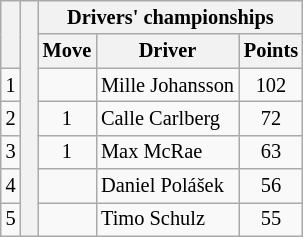<table class="wikitable" style="font-size:85%;">
<tr>
<th rowspan="2"></th>
<th rowspan="7" style="width:5px;"></th>
<th colspan="3">Drivers' championships</th>
</tr>
<tr>
<th>Move</th>
<th>Driver</th>
<th>Points</th>
</tr>
<tr>
<td align="center">1</td>
<td align="center"></td>
<td>Mille Johansson</td>
<td align="center">102</td>
</tr>
<tr>
<td align="center">2</td>
<td align="center"> 1</td>
<td>Calle Carlberg</td>
<td align="center">72</td>
</tr>
<tr>
<td align="center">3</td>
<td align="center"> 1</td>
<td>Max McRae</td>
<td align="center">63</td>
</tr>
<tr>
<td align="center">4</td>
<td align="center"></td>
<td>Daniel Polášek</td>
<td align="center">56</td>
</tr>
<tr>
<td align="center">5</td>
<td align="center"></td>
<td>Timo Schulz</td>
<td align="center">55</td>
</tr>
</table>
